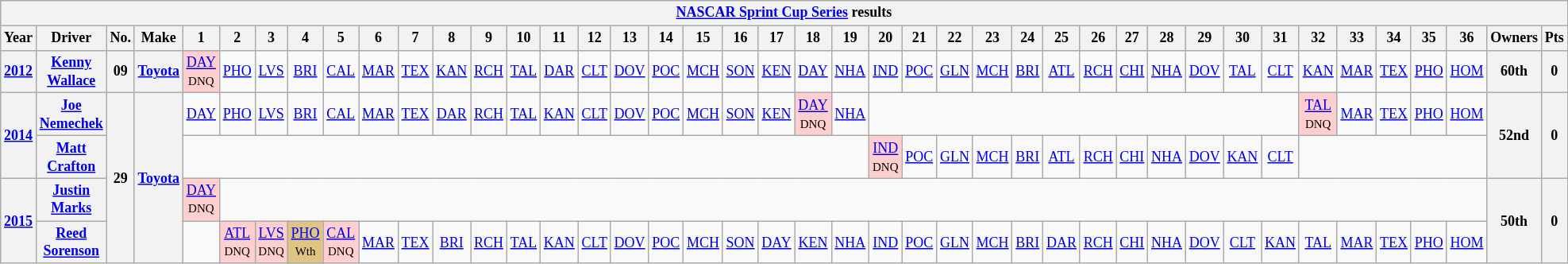<table class="wikitable" style="text-align:center; font-size:75%">
<tr>
<th colspan=45><a href='#'>NASCAR Sprint Cup Series</a> results</th>
</tr>
<tr>
<th>Year</th>
<th>Driver</th>
<th>No.</th>
<th>Make</th>
<th>1</th>
<th>2</th>
<th>3</th>
<th>4</th>
<th>5</th>
<th>6</th>
<th>7</th>
<th>8</th>
<th>9</th>
<th>10</th>
<th>11</th>
<th>12</th>
<th>13</th>
<th>14</th>
<th>15</th>
<th>16</th>
<th>17</th>
<th>18</th>
<th>19</th>
<th>20</th>
<th>21</th>
<th>22</th>
<th>23</th>
<th>24</th>
<th>25</th>
<th>26</th>
<th>27</th>
<th>28</th>
<th>29</th>
<th>30</th>
<th>31</th>
<th>32</th>
<th>33</th>
<th>34</th>
<th>35</th>
<th>36</th>
<th>Owners</th>
<th>Pts</th>
</tr>
<tr>
<th><a href='#'>2012</a></th>
<th><a href='#'>Kenny Wallace</a></th>
<th>09</th>
<th><a href='#'>Toyota</a></th>
<td style="background:#FFCFCF;"><a href='#'>DAY</a><br><small>DNQ</small></td>
<td><a href='#'>PHO</a></td>
<td><a href='#'>LVS</a></td>
<td><a href='#'>BRI</a></td>
<td><a href='#'>CAL</a></td>
<td><a href='#'>MAR</a></td>
<td><a href='#'>TEX</a></td>
<td><a href='#'>KAN</a></td>
<td><a href='#'>RCH</a></td>
<td><a href='#'>TAL</a></td>
<td><a href='#'>DAR</a></td>
<td><a href='#'>CLT</a></td>
<td><a href='#'>DOV</a></td>
<td><a href='#'>POC</a></td>
<td><a href='#'>MCH</a></td>
<td><a href='#'>SON</a></td>
<td><a href='#'>KEN</a></td>
<td><a href='#'>DAY</a></td>
<td><a href='#'>NHA</a></td>
<td><a href='#'>IND</a></td>
<td><a href='#'>POC</a></td>
<td><a href='#'>GLN</a></td>
<td><a href='#'>MCH</a></td>
<td><a href='#'>BRI</a></td>
<td><a href='#'>ATL</a></td>
<td><a href='#'>RCH</a></td>
<td><a href='#'>CHI</a></td>
<td><a href='#'>NHA</a></td>
<td><a href='#'>DOV</a></td>
<td><a href='#'>TAL</a></td>
<td><a href='#'>CLT</a></td>
<td><a href='#'>KAN</a></td>
<td><a href='#'>MAR</a></td>
<td><a href='#'>TEX</a></td>
<td><a href='#'>PHO</a></td>
<td><a href='#'>HOM</a></td>
<th>60th</th>
<th>0</th>
</tr>
<tr>
<th rowspan=2><a href='#'>2014</a></th>
<th><a href='#'>Joe Nemechek</a></th>
<th rowspan=4>29</th>
<th rowspan=4><a href='#'>Toyota</a></th>
<td><a href='#'>DAY</a></td>
<td><a href='#'>PHO</a></td>
<td><a href='#'>LVS</a></td>
<td><a href='#'>BRI</a></td>
<td><a href='#'>CAL</a></td>
<td><a href='#'>MAR</a></td>
<td><a href='#'>TEX</a></td>
<td><a href='#'>DAR</a></td>
<td><a href='#'>RCH</a></td>
<td><a href='#'>TAL</a></td>
<td><a href='#'>KAN</a></td>
<td><a href='#'>CLT</a></td>
<td><a href='#'>DOV</a></td>
<td><a href='#'>POC</a></td>
<td><a href='#'>MCH</a></td>
<td><a href='#'>SON</a></td>
<td><a href='#'>KEN</a></td>
<td style="background:#FFCFCF;"><a href='#'>DAY</a><br><small>DNQ</small></td>
<td><a href='#'>NHA</a></td>
<td colspan=12></td>
<td style="background:#FFCFCF;"><a href='#'>TAL</a><br><small>DNQ</small></td>
<td><a href='#'>MAR</a></td>
<td><a href='#'>TEX</a></td>
<td><a href='#'>PHO</a></td>
<td><a href='#'>HOM</a></td>
<th rowspan=2>52nd</th>
<th rowspan=2>0</th>
</tr>
<tr>
<th><a href='#'>Matt Crafton</a></th>
<td colspan=19></td>
<td style="background:#FFCFCF;"><a href='#'>IND</a><br><small>DNQ</small></td>
<td><a href='#'>POC</a></td>
<td><a href='#'>GLN</a></td>
<td><a href='#'>MCH</a></td>
<td><a href='#'>BRI</a></td>
<td><a href='#'>ATL</a></td>
<td><a href='#'>RCH</a></td>
<td><a href='#'>CHI</a></td>
<td><a href='#'>NHA</a></td>
<td><a href='#'>DOV</a></td>
<td><a href='#'>KAN</a></td>
<td><a href='#'>CLT</a></td>
<td colspan=5></td>
</tr>
<tr>
<th rowspan=2><a href='#'>2015</a></th>
<th><a href='#'>Justin Marks</a></th>
<td style="background:#FFCFCF;"><a href='#'>DAY</a><br><small>DNQ</small></td>
<td colspan=35></td>
<th rowspan=2>50th</th>
<th rowspan=2>0</th>
</tr>
<tr>
<th><a href='#'>Reed Sorenson</a></th>
<td></td>
<td style="background:#FFCFCF;"><a href='#'>ATL</a><br><small>DNQ</small></td>
<td style="background:#FFCFCF;"><a href='#'>LVS</a><br><small>DNQ</small></td>
<td style="background:#DFC484;"><a href='#'>PHO</a><br><small>Wth</small></td>
<td style="background:#FFCFCF;"><a href='#'>CAL</a><br><small>DNQ</small></td>
<td><a href='#'>MAR</a></td>
<td><a href='#'>TEX</a></td>
<td><a href='#'>BRI</a></td>
<td><a href='#'>RCH</a></td>
<td><a href='#'>TAL</a></td>
<td><a href='#'>KAN</a></td>
<td><a href='#'>CLT</a></td>
<td><a href='#'>DOV</a></td>
<td><a href='#'>POC</a></td>
<td><a href='#'>MCH</a></td>
<td><a href='#'>SON</a></td>
<td><a href='#'>DAY</a></td>
<td><a href='#'>KEN</a></td>
<td><a href='#'>NHA</a></td>
<td><a href='#'>IND</a></td>
<td><a href='#'>POC</a></td>
<td><a href='#'>GLN</a></td>
<td><a href='#'>MCH</a></td>
<td><a href='#'>BRI</a></td>
<td><a href='#'>DAR</a></td>
<td><a href='#'>RCH</a></td>
<td><a href='#'>CHI</a></td>
<td><a href='#'>NHA</a></td>
<td><a href='#'>DOV</a></td>
<td><a href='#'>CLT</a></td>
<td><a href='#'>KAN</a></td>
<td><a href='#'>TAL</a></td>
<td><a href='#'>MAR</a></td>
<td><a href='#'>TEX</a></td>
<td><a href='#'>PHO</a></td>
<td><a href='#'>HOM</a></td>
</tr>
</table>
